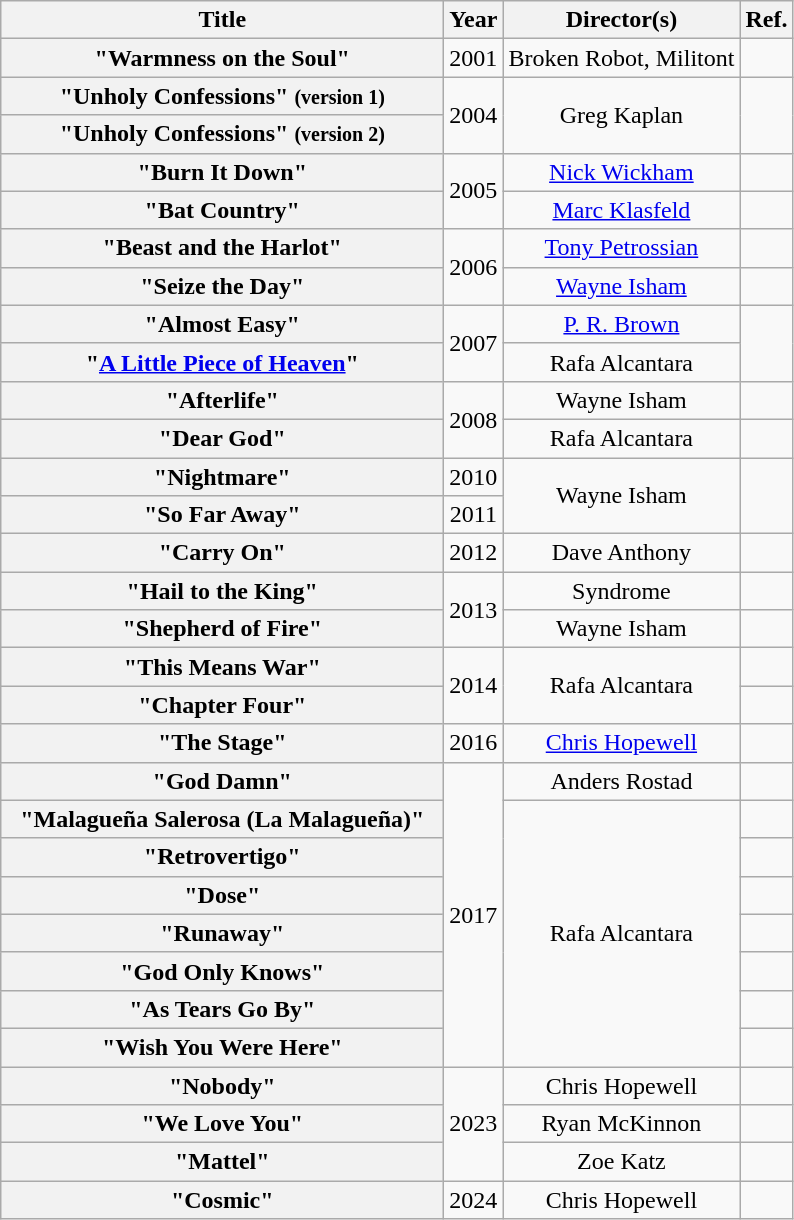<table class="wikitable plainrowheaders" style="text-align:center;">
<tr>
<th scope="col" style="width:18em;">Title</th>
<th scope="col">Year</th>
<th scope="col">Director(s)</th>
<th scope="col">Ref.</th>
</tr>
<tr>
<th scope="row">"Warmness on the Soul"</th>
<td>2001</td>
<td>Broken Robot, Militont</td>
<td></td>
</tr>
<tr>
<th scope="row">"Unholy Confessions" <small>(version 1)</small></th>
<td rowspan="2">2004</td>
<td rowspan="2">Greg Kaplan</td>
<td rowspan="2"></td>
</tr>
<tr>
<th scope="row">"Unholy Confessions" <small>(version 2)</small></th>
</tr>
<tr>
<th scope="row">"Burn It Down"</th>
<td rowspan="2">2005</td>
<td><a href='#'>Nick Wickham</a></td>
<td></td>
</tr>
<tr>
<th scope="row">"Bat Country"</th>
<td><a href='#'>Marc Klasfeld</a></td>
<td></td>
</tr>
<tr>
<th scope="row">"Beast and the Harlot"</th>
<td rowspan="2">2006</td>
<td><a href='#'>Tony Petrossian</a></td>
<td></td>
</tr>
<tr>
<th scope="row">"Seize the Day"</th>
<td><a href='#'>Wayne Isham</a></td>
<td></td>
</tr>
<tr>
<th scope="row">"Almost Easy"</th>
<td rowspan="2">2007</td>
<td><a href='#'>P. R. Brown</a></td>
<td rowspan="2"></td>
</tr>
<tr>
<th scope="row">"<a href='#'>A Little Piece of Heaven</a>"</th>
<td>Rafa Alcantara</td>
</tr>
<tr>
<th scope="row">"Afterlife"</th>
<td rowspan="2">2008</td>
<td>Wayne Isham</td>
<td></td>
</tr>
<tr>
<th scope="row">"Dear God"</th>
<td>Rafa Alcantara</td>
<td></td>
</tr>
<tr>
<th scope="row">"Nightmare"</th>
<td>2010</td>
<td rowspan="2">Wayne Isham</td>
<td rowspan="2"></td>
</tr>
<tr>
<th scope="row">"So Far Away"</th>
<td>2011</td>
</tr>
<tr>
<th scope="row">"Carry On"</th>
<td>2012</td>
<td>Dave Anthony</td>
<td></td>
</tr>
<tr>
<th scope="row">"Hail to the King"</th>
<td rowspan="2">2013</td>
<td>Syndrome</td>
<td></td>
</tr>
<tr>
<th scope="row">"Shepherd of Fire"</th>
<td>Wayne Isham</td>
<td></td>
</tr>
<tr>
<th scope="row">"This Means War"</th>
<td rowspan="2">2014</td>
<td rowspan="2">Rafa Alcantara</td>
<td></td>
</tr>
<tr>
<th scope="row">"Chapter Four"</th>
<td></td>
</tr>
<tr>
<th scope="row">"The Stage"</th>
<td>2016</td>
<td><a href='#'>Chris Hopewell</a></td>
<td></td>
</tr>
<tr>
<th scope="row">"God Damn"</th>
<td rowspan="8">2017</td>
<td>Anders Rostad</td>
<td></td>
</tr>
<tr>
<th scope="row">"Malagueña Salerosa (La Malagueña)"</th>
<td rowspan="7">Rafa Alcantara</td>
<td></td>
</tr>
<tr>
<th scope="row">"Retrovertigo"</th>
<td></td>
</tr>
<tr>
<th scope="row">"Dose"</th>
<td></td>
</tr>
<tr>
<th scope="row">"Runaway"</th>
<td></td>
</tr>
<tr>
<th scope="row">"God Only Knows"</th>
<td></td>
</tr>
<tr>
<th scope="row">"As Tears Go By"</th>
<td></td>
</tr>
<tr>
<th scope="row">"Wish You Were Here"</th>
<td></td>
</tr>
<tr>
<th scope="row">"Nobody"</th>
<td rowspan="3">2023</td>
<td>Chris Hopewell</td>
<td></td>
</tr>
<tr>
<th scope="row">"We Love You"</th>
<td>Ryan McKinnon</td>
<td></td>
</tr>
<tr>
<th scope="row">"Mattel"</th>
<td>Zoe Katz</td>
<td></td>
</tr>
<tr>
<th scope="row">"Cosmic"</th>
<td>2024</td>
<td>Chris Hopewell</td>
<td></td>
</tr>
</table>
